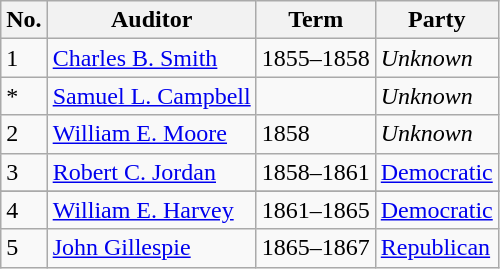<table class=wikitable>
<tr>
<th>No.</th>
<th colspan=1>Auditor</th>
<th>Term</th>
<th>Party</th>
</tr>
<tr>
<td>1</td>
<td><a href='#'>Charles B. Smith</a></td>
<td>1855–1858</td>
<td><em>Unknown</em></td>
</tr>
<tr>
<td>*</td>
<td><a href='#'>Samuel L. Campbell</a></td>
<td></td>
<td><em>Unknown</em></td>
</tr>
<tr>
<td>2</td>
<td><a href='#'>William E. Moore</a></td>
<td>1858</td>
<td><em>Unknown</em></td>
</tr>
<tr>
<td>3</td>
<td><a href='#'>Robert C. Jordan</a></td>
<td>1858–1861</td>
<td><a href='#'>Democratic</a></td>
</tr>
<tr>
</tr>
<tr>
<td>4</td>
<td><a href='#'>William E. Harvey</a></td>
<td>1861–1865</td>
<td><a href='#'>Democratic</a></td>
</tr>
<tr>
<td>5</td>
<td><a href='#'>John Gillespie</a></td>
<td>1865–1867</td>
<td><a href='#'>Republican</a></td>
</tr>
</table>
